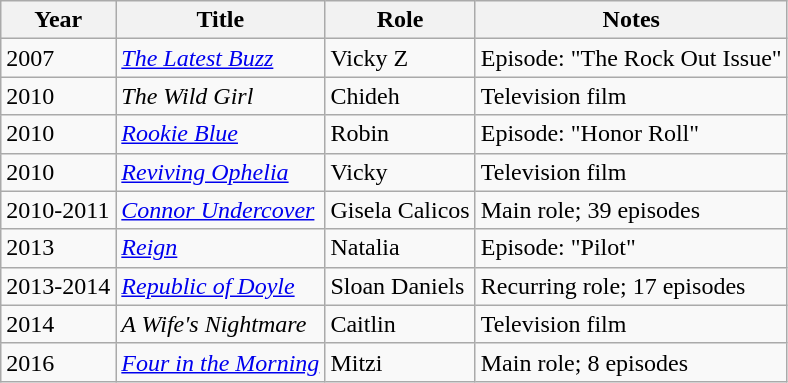<table class="wikitable sortable">
<tr>
<th>Year</th>
<th>Title</th>
<th>Role</th>
<th class="unsortable">Notes</th>
</tr>
<tr>
<td>2007</td>
<td data-sort-value="Latest Buzz, The"><em><a href='#'>The Latest Buzz</a></em></td>
<td>Vicky Z</td>
<td>Episode: "The Rock Out Issue"</td>
</tr>
<tr>
<td>2010</td>
<td data-sort-value="Wild Girl, The"><em>The Wild Girl</em></td>
<td>Chideh</td>
<td>Television film</td>
</tr>
<tr>
<td>2010</td>
<td><em><a href='#'>Rookie Blue</a></em></td>
<td>Robin</td>
<td>Episode: "Honor Roll"</td>
</tr>
<tr>
<td>2010</td>
<td><em><a href='#'>Reviving Ophelia</a></em></td>
<td>Vicky</td>
<td>Television film</td>
</tr>
<tr>
<td>2010-2011</td>
<td><em><a href='#'>Connor Undercover</a></em></td>
<td>Gisela Calicos</td>
<td>Main role; 39 episodes</td>
</tr>
<tr>
<td>2013</td>
<td><em><a href='#'>Reign</a></em></td>
<td>Natalia</td>
<td>Episode: "Pilot"</td>
</tr>
<tr>
<td>2013-2014</td>
<td><em><a href='#'>Republic of Doyle</a></em></td>
<td>Sloan Daniels</td>
<td>Recurring role; 17 episodes</td>
</tr>
<tr>
<td>2014</td>
<td data-sort-value="Wife's Nightmare, A"><em>A Wife's Nightmare</em></td>
<td>Caitlin</td>
<td>Television film</td>
</tr>
<tr>
<td>2016</td>
<td><em><a href='#'>Four in the Morning</a></em></td>
<td>Mitzi</td>
<td>Main role; 8 episodes</td>
</tr>
</table>
